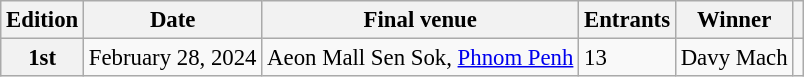<table class="wikitable defaultcenter col2left col3left col5left" style="font-size:95%;">
<tr>
<th>Edition</th>
<th>Date</th>
<th>Final venue</th>
<th>Entrants</th>
<th>Winner</th>
<th></th>
</tr>
<tr>
<th>1st</th>
<td>February 28, 2024</td>
<td>Aeon Mall Sen Sok, <a href='#'>Phnom Penh</a></td>
<td>13</td>
<td>Davy Mach</td>
<td></td>
</tr>
</table>
